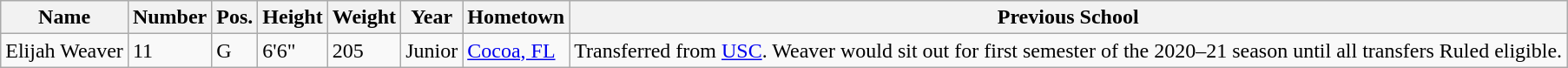<table class="wikitable sortable" border="1">
<tr>
<th>Name</th>
<th>Number</th>
<th>Pos.</th>
<th>Height</th>
<th>Weight</th>
<th>Year</th>
<th>Hometown</th>
<th class="unsortable">Previous School</th>
</tr>
<tr>
<td>Elijah Weaver</td>
<td>11</td>
<td>G</td>
<td>6'6"</td>
<td>205</td>
<td>Junior</td>
<td><a href='#'>Cocoa, FL</a></td>
<td>Transferred from <a href='#'>USC</a>. Weaver would sit out for first semester of the 2020–21 season until all transfers Ruled eligible.</td>
</tr>
</table>
